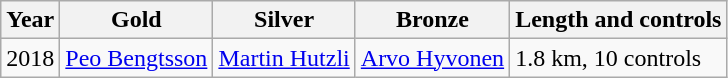<table class="wikitable">
<tr>
<th>Year</th>
<th>Gold</th>
<th>Silver</th>
<th>Bronze</th>
<th>Length and controls</th>
</tr>
<tr>
<td>2018</td>
<td> <a href='#'>Peo Bengtsson</a></td>
<td> <a href='#'>Martin Hutzli</a></td>
<td> <a href='#'>Arvo Hyvonen</a></td>
<td>1.8 km, 10 controls</td>
</tr>
</table>
